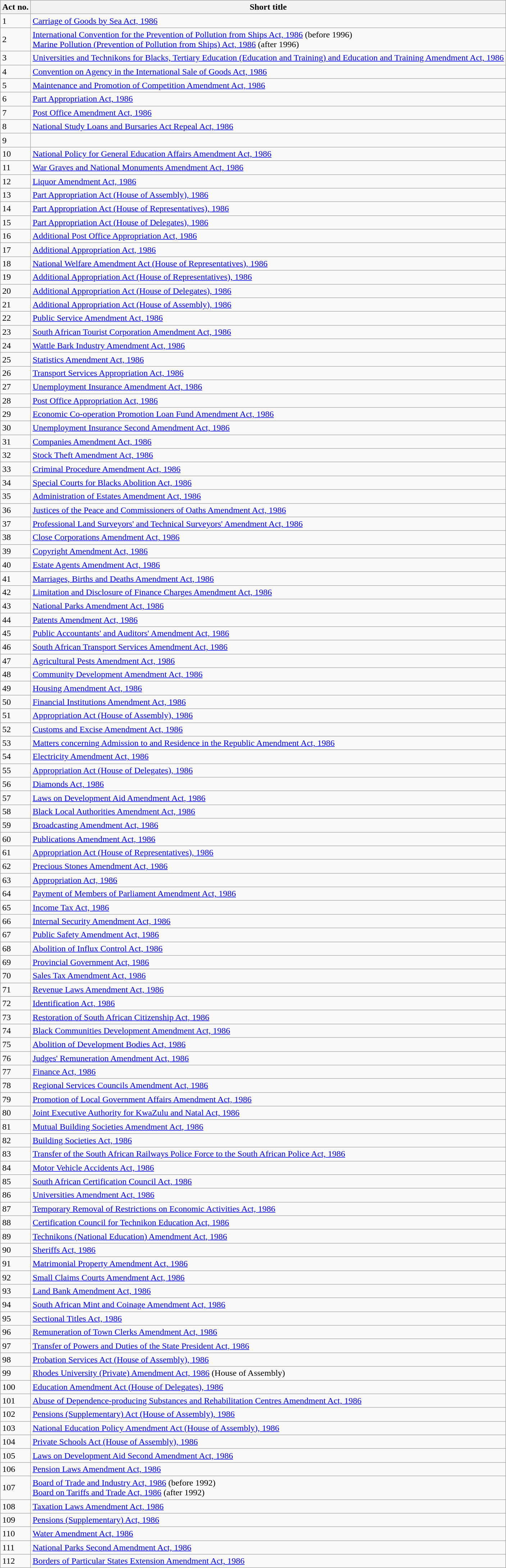<table class="wikitable sortable">
<tr>
<th>Act no.</th>
<th>Short title</th>
</tr>
<tr>
<td>1</td>
<td><a href='#'>Carriage of Goods by Sea Act, 1986</a></td>
</tr>
<tr>
<td>2</td>
<td><a href='#'>International Convention for the Prevention of Pollution from Ships Act, 1986</a> (before 1996) <br><a href='#'>Marine Pollution (Prevention of Pollution from Ships) Act, 1986</a> (after 1996)</td>
</tr>
<tr>
<td>3</td>
<td><a href='#'>Universities and Technikons for Blacks, Tertiary Education (Education and Training) and Education and Training Amendment Act, 1986</a></td>
</tr>
<tr>
<td>4</td>
<td><a href='#'>Convention on Agency in the International Sale of Goods Act, 1986</a></td>
</tr>
<tr>
<td>5</td>
<td><a href='#'>Maintenance and Promotion of Competition Amendment Act, 1986</a></td>
</tr>
<tr>
<td>6</td>
<td><a href='#'>Part Appropriation Act, 1986</a></td>
</tr>
<tr>
<td>7</td>
<td><a href='#'>Post Office Amendment Act, 1986</a></td>
</tr>
<tr>
<td>8</td>
<td><a href='#'>National Study Loans and Bursaries Act Repeal Act, 1986</a></td>
</tr>
<tr>
<td>9</td>
<td></td>
</tr>
<tr>
<td>10</td>
<td><a href='#'>National Policy for General Education Affairs Amendment Act, 1986</a></td>
</tr>
<tr>
<td>11</td>
<td><a href='#'>War Graves and National Monuments Amendment Act, 1986</a></td>
</tr>
<tr>
<td>12</td>
<td><a href='#'>Liquor Amendment Act, 1986</a></td>
</tr>
<tr>
<td>13</td>
<td><a href='#'>Part Appropriation Act (House of Assembly), 1986</a></td>
</tr>
<tr>
<td>14</td>
<td><a href='#'>Part Appropriation Act (House of Representatives), 1986</a></td>
</tr>
<tr>
<td>15</td>
<td><a href='#'>Part Appropriation Act (House of Delegates), 1986</a></td>
</tr>
<tr>
<td>16</td>
<td><a href='#'>Additional Post Office Appropriation Act, 1986</a></td>
</tr>
<tr>
<td>17</td>
<td><a href='#'>Additional Appropriation Act, 1986</a></td>
</tr>
<tr>
<td>18</td>
<td><a href='#'>National Welfare Amendment Act (House of Representatives), 1986</a></td>
</tr>
<tr>
<td>19</td>
<td><a href='#'>Additional Appropriation Act (House of Representatives), 1986</a></td>
</tr>
<tr>
<td>20</td>
<td><a href='#'>Additional Appropriation Act (House of Delegates), 1986</a></td>
</tr>
<tr>
<td>21</td>
<td><a href='#'>Additional Appropriation Act (House of Assembly), 1986</a></td>
</tr>
<tr>
<td>22</td>
<td><a href='#'>Public Service Amendment Act, 1986</a></td>
</tr>
<tr>
<td>23</td>
<td><a href='#'>South African Tourist Corporation Amendment Act, 1986</a></td>
</tr>
<tr>
<td>24</td>
<td><a href='#'>Wattle Bark Industry Amendment Act, 1986</a></td>
</tr>
<tr>
<td>25</td>
<td><a href='#'>Statistics Amendment Act, 1986</a></td>
</tr>
<tr>
<td>26</td>
<td><a href='#'>Transport Services Appropriation Act, 1986</a></td>
</tr>
<tr>
<td>27</td>
<td><a href='#'>Unemployment Insurance Amendment Act, 1986</a></td>
</tr>
<tr>
<td>28</td>
<td><a href='#'>Post Office Appropriation Act, 1986</a></td>
</tr>
<tr>
<td>29</td>
<td><a href='#'>Economic Co-operation Promotion Loan Fund Amendment Act, 1986</a></td>
</tr>
<tr>
<td>30</td>
<td><a href='#'>Unemployment Insurance Second Amendment Act, 1986</a></td>
</tr>
<tr>
<td>31</td>
<td><a href='#'>Companies Amendment Act, 1986</a></td>
</tr>
<tr>
<td>32</td>
<td><a href='#'>Stock Theft Amendment Act, 1986</a></td>
</tr>
<tr>
<td>33</td>
<td><a href='#'>Criminal Procedure Amendment Act, 1986</a></td>
</tr>
<tr>
<td>34</td>
<td><a href='#'>Special Courts for Blacks Abolition Act, 1986</a></td>
</tr>
<tr>
<td>35</td>
<td><a href='#'>Administration of Estates Amendment Act, 1986</a></td>
</tr>
<tr>
<td>36</td>
<td><a href='#'>Justices of the Peace and Commissioners of Oaths Amendment Act, 1986</a></td>
</tr>
<tr>
<td>37</td>
<td><a href='#'>Professional Land Surveyors' and Technical Surveyors' Amendment Act, 1986</a></td>
</tr>
<tr>
<td>38</td>
<td><a href='#'>Close Corporations Amendment Act, 1986</a></td>
</tr>
<tr>
<td>39</td>
<td><a href='#'>Copyright Amendment Act, 1986</a></td>
</tr>
<tr>
<td>40</td>
<td><a href='#'>Estate Agents Amendment Act, 1986</a></td>
</tr>
<tr>
<td>41</td>
<td><a href='#'>Marriages, Births and Deaths Amendment Act, 1986</a></td>
</tr>
<tr>
<td>42</td>
<td><a href='#'>Limitation and Disclosure of Finance Charges Amendment Act, 1986</a></td>
</tr>
<tr>
<td>43</td>
<td><a href='#'>National Parks Amendment Act, 1986</a></td>
</tr>
<tr>
<td>44</td>
<td><a href='#'>Patents Amendment Act, 1986</a></td>
</tr>
<tr>
<td>45</td>
<td><a href='#'>Public Accountants' and Auditors' Amendment Act, 1986</a></td>
</tr>
<tr>
<td>46</td>
<td><a href='#'>South African Transport Services Amendment Act, 1986</a></td>
</tr>
<tr>
<td>47</td>
<td><a href='#'>Agricultural Pests Amendment Act, 1986</a></td>
</tr>
<tr>
<td>48</td>
<td><a href='#'>Community Development Amendment Act, 1986</a></td>
</tr>
<tr>
<td>49</td>
<td><a href='#'>Housing Amendment Act, 1986</a></td>
</tr>
<tr>
<td>50</td>
<td><a href='#'>Financial Institutions Amendment Act, 1986</a></td>
</tr>
<tr>
<td>51</td>
<td><a href='#'>Appropriation Act (House of Assembly), 1986</a></td>
</tr>
<tr>
<td>52</td>
<td><a href='#'>Customs and Excise Amendment Act, 1986</a></td>
</tr>
<tr>
<td>53</td>
<td><a href='#'>Matters concerning Admission to and Residence in the Republic Amendment Act, 1986</a></td>
</tr>
<tr>
<td>54</td>
<td><a href='#'>Electricity Amendment Act, 1986</a></td>
</tr>
<tr>
<td>55</td>
<td><a href='#'>Appropriation Act (House of Delegates), 1986</a></td>
</tr>
<tr>
<td>56</td>
<td><a href='#'>Diamonds Act, 1986</a></td>
</tr>
<tr>
<td>57</td>
<td><a href='#'>Laws on Development Aid Amendment Act, 1986</a></td>
</tr>
<tr>
<td>58</td>
<td><a href='#'>Black Local Authorities Amendment Act, 1986</a></td>
</tr>
<tr>
<td>59</td>
<td><a href='#'>Broadcasting Amendment Act, 1986</a></td>
</tr>
<tr>
<td>60</td>
<td><a href='#'>Publications Amendment Act, 1986</a></td>
</tr>
<tr>
<td>61</td>
<td><a href='#'>Appropriation Act (House of Representatives), 1986</a></td>
</tr>
<tr>
<td>62</td>
<td><a href='#'>Precious Stones Amendment Act, 1986</a></td>
</tr>
<tr>
<td>63</td>
<td><a href='#'>Appropriation Act, 1986</a></td>
</tr>
<tr>
<td>64</td>
<td><a href='#'>Payment of Members of Parliament Amendment Act, 1986</a></td>
</tr>
<tr>
<td>65</td>
<td><a href='#'>Income Tax Act, 1986</a></td>
</tr>
<tr>
<td>66</td>
<td><a href='#'>Internal Security Amendment Act, 1986</a></td>
</tr>
<tr>
<td>67</td>
<td><a href='#'>Public Safety Amendment Act, 1986</a></td>
</tr>
<tr>
<td>68</td>
<td><a href='#'>Abolition of Influx Control Act, 1986</a></td>
</tr>
<tr>
<td>69</td>
<td><a href='#'>Provincial Government Act, 1986</a></td>
</tr>
<tr>
<td>70</td>
<td><a href='#'>Sales Tax Amendment Act, 1986</a></td>
</tr>
<tr>
<td>71</td>
<td><a href='#'>Revenue Laws Amendment Act, 1986</a></td>
</tr>
<tr>
<td>72</td>
<td><a href='#'>Identification Act, 1986</a></td>
</tr>
<tr>
<td>73</td>
<td><a href='#'>Restoration of South African Citizenship Act, 1986</a></td>
</tr>
<tr>
<td>74</td>
<td><a href='#'>Black Communities Development Amendment Act, 1986</a></td>
</tr>
<tr>
<td>75</td>
<td><a href='#'>Abolition of Development Bodies Act, 1986</a></td>
</tr>
<tr>
<td>76</td>
<td><a href='#'>Judges' Remuneration Amendment Act, 1986</a></td>
</tr>
<tr>
<td>77</td>
<td><a href='#'>Finance Act, 1986</a></td>
</tr>
<tr>
<td>78</td>
<td><a href='#'>Regional Services Councils Amendment Act, 1986</a></td>
</tr>
<tr>
<td>79</td>
<td><a href='#'>Promotion of Local Government Affairs Amendment Act, 1986</a></td>
</tr>
<tr>
<td>80</td>
<td><a href='#'>Joint Executive Authority for KwaZulu and Natal Act, 1986</a></td>
</tr>
<tr>
<td>81</td>
<td><a href='#'>Mutual Building Societies Amendment Act, 1986</a></td>
</tr>
<tr>
<td>82</td>
<td><a href='#'>Building Societies Act, 1986</a></td>
</tr>
<tr>
<td>83</td>
<td><a href='#'>Transfer of the South African Railways Police Force to the South African Police Act, 1986</a></td>
</tr>
<tr>
<td>84</td>
<td><a href='#'>Motor Vehicle Accidents Act, 1986</a></td>
</tr>
<tr>
<td>85</td>
<td><a href='#'>South African Certification Council Act, 1986</a></td>
</tr>
<tr>
<td>86</td>
<td><a href='#'>Universities Amendment Act, 1986</a></td>
</tr>
<tr>
<td>87</td>
<td><a href='#'>Temporary Removal of Restrictions on Economic Activities Act, 1986</a></td>
</tr>
<tr>
<td>88</td>
<td><a href='#'>Certification Council for Technikon Education Act, 1986</a></td>
</tr>
<tr>
<td>89</td>
<td><a href='#'>Technikons (National Education) Amendment Act, 1986</a></td>
</tr>
<tr>
<td>90</td>
<td><a href='#'>Sheriffs Act, 1986</a></td>
</tr>
<tr>
<td>91</td>
<td><a href='#'>Matrimonial Property Amendment Act, 1986</a></td>
</tr>
<tr>
<td>92</td>
<td><a href='#'>Small Claims Courts Amendment Act, 1986</a></td>
</tr>
<tr>
<td>93</td>
<td><a href='#'>Land Bank Amendment Act, 1986</a></td>
</tr>
<tr>
<td>94</td>
<td><a href='#'>South African Mint and Coinage Amendment Act, 1986</a></td>
</tr>
<tr>
<td>95</td>
<td><a href='#'>Sectional Titles Act, 1986</a></td>
</tr>
<tr>
<td>96</td>
<td><a href='#'>Remuneration of Town Clerks Amendment Act, 1986</a></td>
</tr>
<tr>
<td>97</td>
<td><a href='#'>Transfer of Powers and Duties of the State President Act, 1986</a></td>
</tr>
<tr>
<td>98</td>
<td><a href='#'>Probation Services Act (House of Assembly), 1986</a></td>
</tr>
<tr>
<td>99</td>
<td><a href='#'>Rhodes University (Private) Amendment Act, 1986</a> (House of Assembly)</td>
</tr>
<tr>
<td>100</td>
<td><a href='#'>Education Amendment Act (House of Delegates), 1986</a></td>
</tr>
<tr>
<td>101</td>
<td><a href='#'>Abuse of Dependence-producing Substances and Rehabilitation Centres Amendment Act, 1986</a></td>
</tr>
<tr>
<td>102</td>
<td><a href='#'>Pensions (Supplementary) Act (House of Assembly), 1986</a></td>
</tr>
<tr>
<td>103</td>
<td><a href='#'>National Education Policy Amendment Act (House of Assembly), 1986</a></td>
</tr>
<tr>
<td>104</td>
<td><a href='#'>Private Schools Act (House of Assembly), 1986</a></td>
</tr>
<tr>
<td>105</td>
<td><a href='#'>Laws on Development Aid Second Amendment Act, 1986</a></td>
</tr>
<tr>
<td>106</td>
<td><a href='#'>Pension Laws Amendment Act, 1986</a></td>
</tr>
<tr>
<td>107</td>
<td><a href='#'>Board of Trade and Industry Act, 1986</a> (before 1992) <br><a href='#'>Board on Tariffs and Trade Act, 1986</a> (after 1992)</td>
</tr>
<tr>
<td>108</td>
<td><a href='#'>Taxation Laws Amendment Act, 1986</a></td>
</tr>
<tr>
<td>109</td>
<td><a href='#'>Pensions (Supplementary) Act, 1986</a></td>
</tr>
<tr>
<td>110</td>
<td><a href='#'>Water Amendment Act, 1986</a></td>
</tr>
<tr>
<td>111</td>
<td><a href='#'>National Parks Second Amendment Act, 1986</a></td>
</tr>
<tr>
<td>112</td>
<td><a href='#'>Borders of Particular States Extension Amendment Act, 1986</a></td>
</tr>
</table>
